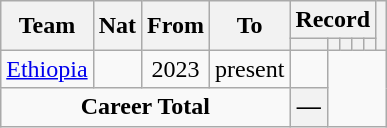<table class="wikitable" style="text-align: center">
<tr>
<th rowspan="2">Team</th>
<th rowspan="2">Nat</th>
<th rowspan="2">From</th>
<th rowspan="2">To</th>
<th colspan="5">Record</th>
<th rowspan=2></th>
</tr>
<tr>
<th></th>
<th></th>
<th></th>
<th></th>
<th></th>
</tr>
<tr>
<td align="left"><a href='#'>Ethiopia</a></td>
<td align="center"></td>
<td align="center">2023</td>
<td align="center">present<br></td>
<td></td>
</tr>
<tr>
<td colspan=4><strong>Career Total</strong><br></td>
<th>—</th>
</tr>
</table>
